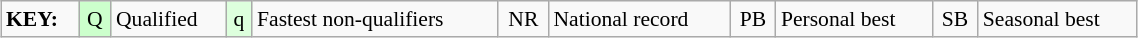<table class="wikitable" style="margin:0.5em auto; font-size:90%;position:relative;" width=60%>
<tr>
<td><strong>KEY:</strong></td>
<td bgcolor=ccffcc align=center>Q</td>
<td>Qualified</td>
<td bgcolor=ddffdd align=center>q</td>
<td>Fastest non-qualifiers</td>
<td align=center>NR</td>
<td>National record</td>
<td align=center>PB</td>
<td>Personal best</td>
<td align=center>SB</td>
<td>Seasonal best</td>
</tr>
</table>
